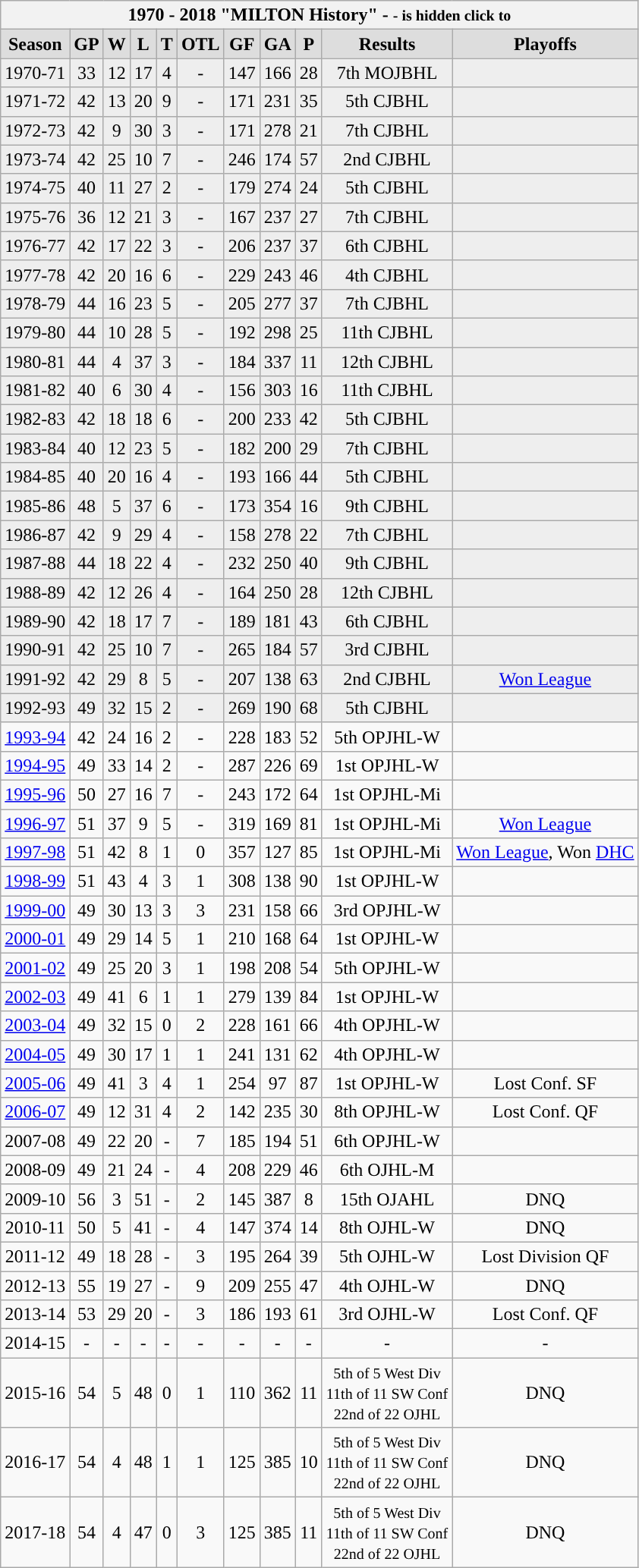<table class="wikitable collapsible collapsed" style="text-align:center;">
<tr>
<th colspan=12 bgcolor="#822433" text_color=white><strong>1970 - 2018    "MILTON History"  -</strong> <small>- is hidden click to </small></th>
</tr>
<tr style="text-align:center; background:#ddd;">
<td><strong>Season</strong></td>
<td><strong>GP</strong></td>
<td><strong>W</strong></td>
<td><strong>L</strong></td>
<td><strong>T</strong></td>
<td><strong>OTL</strong></td>
<td><strong>GF</strong></td>
<td><strong>GA</strong></td>
<td><strong>P</strong></td>
<td><strong>Results</strong></td>
<td><strong>Playoffs</strong></td>
</tr>
<tr style="text-align:center; background:#eee;">
<td>1970-71</td>
<td>33</td>
<td>12</td>
<td>17</td>
<td>4</td>
<td>-</td>
<td>147</td>
<td>166</td>
<td>28</td>
<td>7th MOJBHL</td>
<td></td>
</tr>
<tr style="text-align:center; background:#eee;">
<td>1971-72</td>
<td>42</td>
<td>13</td>
<td>20</td>
<td>9</td>
<td>-</td>
<td>171</td>
<td>231</td>
<td>35</td>
<td>5th CJBHL</td>
<td></td>
</tr>
<tr style="text-align:center; background:#eee;">
<td>1972-73</td>
<td>42</td>
<td>9</td>
<td>30</td>
<td>3</td>
<td>-</td>
<td>171</td>
<td>278</td>
<td>21</td>
<td>7th CJBHL</td>
<td></td>
</tr>
<tr style="text-align:center; background:#eee;">
<td>1973-74</td>
<td>42</td>
<td>25</td>
<td>10</td>
<td>7</td>
<td>-</td>
<td>246</td>
<td>174</td>
<td>57</td>
<td>2nd CJBHL</td>
<td></td>
</tr>
<tr style="text-align:center; background:#eee;">
<td>1974-75</td>
<td>40</td>
<td>11</td>
<td>27</td>
<td>2</td>
<td>-</td>
<td>179</td>
<td>274</td>
<td>24</td>
<td>5th CJBHL</td>
<td></td>
</tr>
<tr style="text-align:center; background:#eee;">
<td>1975-76</td>
<td>36</td>
<td>12</td>
<td>21</td>
<td>3</td>
<td>-</td>
<td>167</td>
<td>237</td>
<td>27</td>
<td>7th CJBHL</td>
<td></td>
</tr>
<tr style="text-align:center; background:#eee;">
<td>1976-77</td>
<td>42</td>
<td>17</td>
<td>22</td>
<td>3</td>
<td>-</td>
<td>206</td>
<td>237</td>
<td>37</td>
<td>6th CJBHL</td>
<td></td>
</tr>
<tr style="text-align:center; background:#eee;">
<td>1977-78</td>
<td>42</td>
<td>20</td>
<td>16</td>
<td>6</td>
<td>-</td>
<td>229</td>
<td>243</td>
<td>46</td>
<td>4th CJBHL</td>
<td></td>
</tr>
<tr style="text-align:center; background:#eee;">
<td>1978-79</td>
<td>44</td>
<td>16</td>
<td>23</td>
<td>5</td>
<td>-</td>
<td>205</td>
<td>277</td>
<td>37</td>
<td>7th CJBHL</td>
<td></td>
</tr>
<tr style="text-align:center; background:#eee;">
<td>1979-80</td>
<td>44</td>
<td>10</td>
<td>28</td>
<td>5</td>
<td>-</td>
<td>192</td>
<td>298</td>
<td>25</td>
<td>11th CJBHL</td>
<td></td>
</tr>
<tr style="text-align:center; background:#eee;">
<td>1980-81</td>
<td>44</td>
<td>4</td>
<td>37</td>
<td>3</td>
<td>-</td>
<td>184</td>
<td>337</td>
<td>11</td>
<td>12th CJBHL</td>
<td></td>
</tr>
<tr style="text-align:center; background:#eee;">
<td>1981-82</td>
<td>40</td>
<td>6</td>
<td>30</td>
<td>4</td>
<td>-</td>
<td>156</td>
<td>303</td>
<td>16</td>
<td>11th CJBHL</td>
<td></td>
</tr>
<tr style="text-align:center; background:#eee;">
<td>1982-83</td>
<td>42</td>
<td>18</td>
<td>18</td>
<td>6</td>
<td>-</td>
<td>200</td>
<td>233</td>
<td>42</td>
<td>5th CJBHL</td>
<td></td>
</tr>
<tr style="text-align:center; background:#eee;">
<td>1983-84</td>
<td>40</td>
<td>12</td>
<td>23</td>
<td>5</td>
<td>-</td>
<td>182</td>
<td>200</td>
<td>29</td>
<td>7th CJBHL</td>
<td></td>
</tr>
<tr style="text-align:center; background:#eee;">
<td>1984-85</td>
<td>40</td>
<td>20</td>
<td>16</td>
<td>4</td>
<td>-</td>
<td>193</td>
<td>166</td>
<td>44</td>
<td>5th CJBHL</td>
<td></td>
</tr>
<tr style="text-align:center; background:#eee;">
<td>1985-86</td>
<td>48</td>
<td>5</td>
<td>37</td>
<td>6</td>
<td>-</td>
<td>173</td>
<td>354</td>
<td>16</td>
<td>9th CJBHL</td>
<td></td>
</tr>
<tr style="text-align:center; background:#eee;">
<td>1986-87</td>
<td>42</td>
<td>9</td>
<td>29</td>
<td>4</td>
<td>-</td>
<td>158</td>
<td>278</td>
<td>22</td>
<td>7th CJBHL</td>
<td></td>
</tr>
<tr style="text-align:center; background:#eee;">
<td>1987-88</td>
<td>44</td>
<td>18</td>
<td>22</td>
<td>4</td>
<td>-</td>
<td>232</td>
<td>250</td>
<td>40</td>
<td>9th CJBHL</td>
<td></td>
</tr>
<tr style="text-align:center; background:#eee;">
<td>1988-89</td>
<td>42</td>
<td>12</td>
<td>26</td>
<td>4</td>
<td>-</td>
<td>164</td>
<td>250</td>
<td>28</td>
<td>12th CJBHL</td>
<td></td>
</tr>
<tr style="text-align:center; background:#eee;">
<td>1989-90</td>
<td>42</td>
<td>18</td>
<td>17</td>
<td>7</td>
<td>-</td>
<td>189</td>
<td>181</td>
<td>43</td>
<td>6th CJBHL</td>
<td></td>
</tr>
<tr style="text-align:center; background:#eee;">
<td>1990-91</td>
<td>42</td>
<td>25</td>
<td>10</td>
<td>7</td>
<td>-</td>
<td>265</td>
<td>184</td>
<td>57</td>
<td>3rd CJBHL</td>
<td></td>
</tr>
<tr style="text-align:center; background:#eee;">
<td>1991-92</td>
<td>42</td>
<td>29</td>
<td>8</td>
<td>5</td>
<td>-</td>
<td>207</td>
<td>138</td>
<td>63</td>
<td>2nd CJBHL</td>
<td><a href='#'>Won League</a></td>
</tr>
<tr style="text-align:center; background:#eee;">
<td>1992-93</td>
<td>49</td>
<td>32</td>
<td>15</td>
<td>2</td>
<td>-</td>
<td>269</td>
<td>190</td>
<td>68</td>
<td>5th CJBHL</td>
<td></td>
</tr>
<tr style="text-align:center;">
<td><a href='#'>1993-94</a></td>
<td>42</td>
<td>24</td>
<td>16</td>
<td>2</td>
<td>-</td>
<td>228</td>
<td>183</td>
<td>52</td>
<td>5th OPJHL-W</td>
<td></td>
</tr>
<tr style="text-align:center;">
<td><a href='#'>1994-95</a></td>
<td>49</td>
<td>33</td>
<td>14</td>
<td>2</td>
<td>-</td>
<td>287</td>
<td>226</td>
<td>69</td>
<td>1st OPJHL-W</td>
<td></td>
</tr>
<tr style="text-align:center;">
<td><a href='#'>1995-96</a></td>
<td>50</td>
<td>27</td>
<td>16</td>
<td>7</td>
<td>-</td>
<td>243</td>
<td>172</td>
<td>64</td>
<td>1st OPJHL-Mi</td>
<td></td>
</tr>
<tr style="text-align:center;">
<td><a href='#'>1996-97</a></td>
<td>51</td>
<td>37</td>
<td>9</td>
<td>5</td>
<td>-</td>
<td>319</td>
<td>169</td>
<td>81</td>
<td>1st OPJHL-Mi</td>
<td><a href='#'>Won League</a></td>
</tr>
<tr style="text-align:center;">
<td><a href='#'>1997-98</a></td>
<td>51</td>
<td>42</td>
<td>8</td>
<td>1</td>
<td>0</td>
<td>357</td>
<td>127</td>
<td>85</td>
<td>1st OPJHL-Mi</td>
<td><a href='#'>Won League</a>, Won <a href='#'>DHC</a></td>
</tr>
<tr style="text-align:center;">
<td><a href='#'>1998-99</a></td>
<td>51</td>
<td>43</td>
<td>4</td>
<td>3</td>
<td>1</td>
<td>308</td>
<td>138</td>
<td>90</td>
<td>1st OPJHL-W</td>
<td></td>
</tr>
<tr style="text-align:center;">
<td><a href='#'>1999-00</a></td>
<td>49</td>
<td>30</td>
<td>13</td>
<td>3</td>
<td>3</td>
<td>231</td>
<td>158</td>
<td>66</td>
<td>3rd OPJHL-W</td>
<td></td>
</tr>
<tr style="text-align:center;">
<td><a href='#'>2000-01</a></td>
<td>49</td>
<td>29</td>
<td>14</td>
<td>5</td>
<td>1</td>
<td>210</td>
<td>168</td>
<td>64</td>
<td>1st OPJHL-W</td>
<td></td>
</tr>
<tr style="text-align:center;">
<td><a href='#'>2001-02</a></td>
<td>49</td>
<td>25</td>
<td>20</td>
<td>3</td>
<td>1</td>
<td>198</td>
<td>208</td>
<td>54</td>
<td>5th OPJHL-W</td>
<td></td>
</tr>
<tr style="text-align:center;">
<td><a href='#'>2002-03</a></td>
<td>49</td>
<td>41</td>
<td>6</td>
<td>1</td>
<td>1</td>
<td>279</td>
<td>139</td>
<td>84</td>
<td>1st OPJHL-W</td>
<td></td>
</tr>
<tr style="text-align:center;">
<td><a href='#'>2003-04</a></td>
<td>49</td>
<td>32</td>
<td>15</td>
<td>0</td>
<td>2</td>
<td>228</td>
<td>161</td>
<td>66</td>
<td>4th OPJHL-W</td>
<td></td>
</tr>
<tr style="text-align:center;">
<td><a href='#'>2004-05</a></td>
<td>49</td>
<td>30</td>
<td>17</td>
<td>1</td>
<td>1</td>
<td>241</td>
<td>131</td>
<td>62</td>
<td>4th OPJHL-W</td>
<td></td>
</tr>
<tr style="text-align:center;">
<td><a href='#'>2005-06</a></td>
<td>49</td>
<td>41</td>
<td>3</td>
<td>4</td>
<td>1</td>
<td>254</td>
<td>97</td>
<td>87</td>
<td>1st OPJHL-W</td>
<td>Lost Conf. SF</td>
</tr>
<tr style="text-align:center;">
<td><a href='#'>2006-07</a></td>
<td>49</td>
<td>12</td>
<td>31</td>
<td>4</td>
<td>2</td>
<td>142</td>
<td>235</td>
<td>30</td>
<td>8th OPJHL-W</td>
<td>Lost Conf. QF</td>
</tr>
<tr style="text-align:center;">
<td>2007-08</td>
<td>49</td>
<td>22</td>
<td>20</td>
<td>-</td>
<td>7</td>
<td>185</td>
<td>194</td>
<td>51</td>
<td>6th OPJHL-W</td>
<td></td>
</tr>
<tr style="text-align:center;">
<td>2008-09</td>
<td>49</td>
<td>21</td>
<td>24</td>
<td>-</td>
<td>4</td>
<td>208</td>
<td>229</td>
<td>46</td>
<td>6th OJHL-M</td>
<td></td>
</tr>
<tr style="text-align:center;">
<td>2009-10</td>
<td>56</td>
<td>3</td>
<td>51</td>
<td>-</td>
<td>2</td>
<td>145</td>
<td>387</td>
<td>8</td>
<td>15th OJAHL</td>
<td>DNQ</td>
</tr>
<tr style="text-align:center;">
<td>2010-11</td>
<td>50</td>
<td>5</td>
<td>41</td>
<td>-</td>
<td>4</td>
<td>147</td>
<td>374</td>
<td>14</td>
<td>8th OJHL-W</td>
<td>DNQ</td>
</tr>
<tr style="text-align:center;">
<td>2011-12</td>
<td>49</td>
<td>18</td>
<td>28</td>
<td>-</td>
<td>3</td>
<td>195</td>
<td>264</td>
<td>39</td>
<td>5th OJHL-W</td>
<td>Lost Division QF</td>
</tr>
<tr style="text-align:center;">
<td>2012-13</td>
<td>55</td>
<td>19</td>
<td>27</td>
<td>-</td>
<td>9</td>
<td>209</td>
<td>255</td>
<td>47</td>
<td>4th OJHL-W</td>
<td>DNQ</td>
</tr>
<tr style="text-align:center;">
<td>2013-14</td>
<td>53</td>
<td>29</td>
<td>20</td>
<td>-</td>
<td>3</td>
<td>186</td>
<td>193</td>
<td>61</td>
<td>3rd OJHL-W</td>
<td>Lost Conf. QF</td>
</tr>
<tr style="text-align:center;">
<td>2014-15</td>
<td>-</td>
<td>-</td>
<td>-</td>
<td>-</td>
<td>-</td>
<td>-</td>
<td>-</td>
<td>-</td>
<td>-</td>
<td>-</td>
</tr>
<tr style="text-align:center;">
<td>2015-16</td>
<td>54</td>
<td>5</td>
<td>48</td>
<td>0</td>
<td>1</td>
<td>110</td>
<td>362</td>
<td>11</td>
<td><small>5th of 5 West Div<br>11th of 11 SW Conf<br>22nd of 22 OJHL</small></td>
<td>DNQ</td>
</tr>
<tr style="text-align:center;">
<td>2016-17</td>
<td>54</td>
<td>4</td>
<td>48</td>
<td>1</td>
<td>1</td>
<td>125</td>
<td>385</td>
<td>10</td>
<td><small>5th of 5 West Div<br>11th of 11 SW Conf<br>22nd of 22 OJHL</small></td>
<td>DNQ</td>
</tr>
<tr style="text-align:center;">
<td>2017-18</td>
<td>54</td>
<td>4</td>
<td>47</td>
<td>0</td>
<td>3</td>
<td>125</td>
<td>385</td>
<td>11</td>
<td><small>5th of 5 West Div<br>11th of 11 SW Conf<br>22nd of 22 OJHL</small></td>
<td>DNQ</td>
</tr>
</table>
